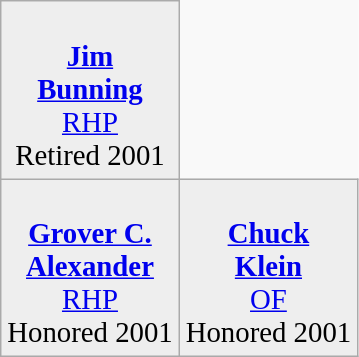<table class="wikitable" style="font-style:bold; font-size:120%; border:3px;">
<tr style="text-align:center; background:#eee;">
<td><br><strong><a href='#'>Jim<br>Bunning</a></strong><br><a href='#'>RHP</a><br><span>Retired 2001</span></td>
</tr>
<tr style="text-align:center; background:#eee;">
<td><br><strong><a href='#'>Grover C.<br>Alexander</a></strong><br><a href='#'>RHP</a><br><span>Honored 2001</span></td>
<td><br><strong><a href='#'>Chuck<br>Klein</a></strong><br><a href='#'>OF</a><br><span>Honored 2001</span></td>
</tr>
</table>
